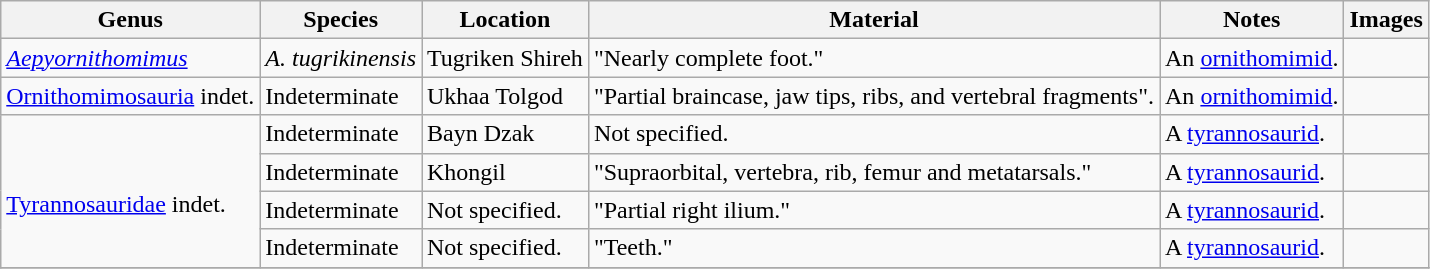<table class="wikitable sortable">
<tr>
<th>Genus</th>
<th>Species</th>
<th>Location</th>
<th>Material</th>
<th>Notes</th>
<th>Images</th>
</tr>
<tr>
<td><em><a href='#'>Aepyornithomimus</a></em></td>
<td><em>A. tugrikinensis</em></td>
<td>Tugriken Shireh</td>
<td>"Nearly complete foot."</td>
<td>An <a href='#'>ornithomimid</a>.</td>
<td></td>
</tr>
<tr>
<td><a href='#'>Ornithomimosauria</a> indet.</td>
<td>Indeterminate</td>
<td>Ukhaa Tolgod</td>
<td>"Partial braincase, jaw tips, ribs, and vertebral fragments".</td>
<td>An <a href='#'>ornithomimid</a>.</td>
<td></td>
</tr>
<tr>
<td rowspan="4"><br><a href='#'>Tyrannosauridae</a> indet.</td>
<td>Indeterminate</td>
<td>Bayn Dzak</td>
<td>Not specified.</td>
<td>A <a href='#'>tyrannosaurid</a>.</td>
<td></td>
</tr>
<tr>
<td>Indeterminate</td>
<td>Khongil</td>
<td>"Supraorbital, vertebra, rib, femur and metatarsals."</td>
<td>A <a href='#'>tyrannosaurid</a>.</td>
<td></td>
</tr>
<tr>
<td>Indeterminate</td>
<td>Not specified.</td>
<td>"Partial right ilium."</td>
<td>A <a href='#'>tyrannosaurid</a>.</td>
<td></td>
</tr>
<tr>
<td>Indeterminate</td>
<td>Not specified.</td>
<td>"Teeth."</td>
<td>A <a href='#'>tyrannosaurid</a>.</td>
<td></td>
</tr>
<tr>
</tr>
</table>
